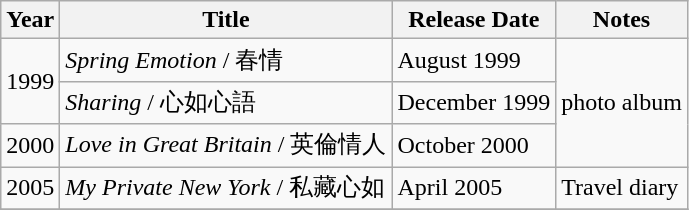<table class="wikitable sortable">
<tr>
<th>Year</th>
<th>Title</th>
<th>Release Date</th>
<th class="unsortable">Notes</th>
</tr>
<tr>
<td rowspan="2">1999</td>
<td><em>Spring Emotion</em> / 春情</td>
<td>August 1999</td>
<td rowspan="3">photo album</td>
</tr>
<tr>
<td><em>Sharing</em> / 心如心語</td>
<td>December 1999</td>
</tr>
<tr>
<td>2000</td>
<td><em>Love in Great Britain</em> / 英倫情人</td>
<td>October 2000</td>
</tr>
<tr>
<td>2005</td>
<td><em>My Private New York</em> / 私藏心如</td>
<td>April 2005</td>
<td>Travel diary</td>
</tr>
<tr>
</tr>
</table>
